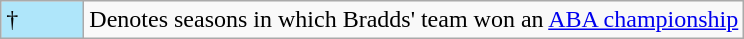<table class ="wikitable">
<tr>
<td style="background:#afe6fa; width:3em;">†</td>
<td>Denotes seasons in which Bradds' team won an <a href='#'>ABA championship</a></td>
</tr>
</table>
